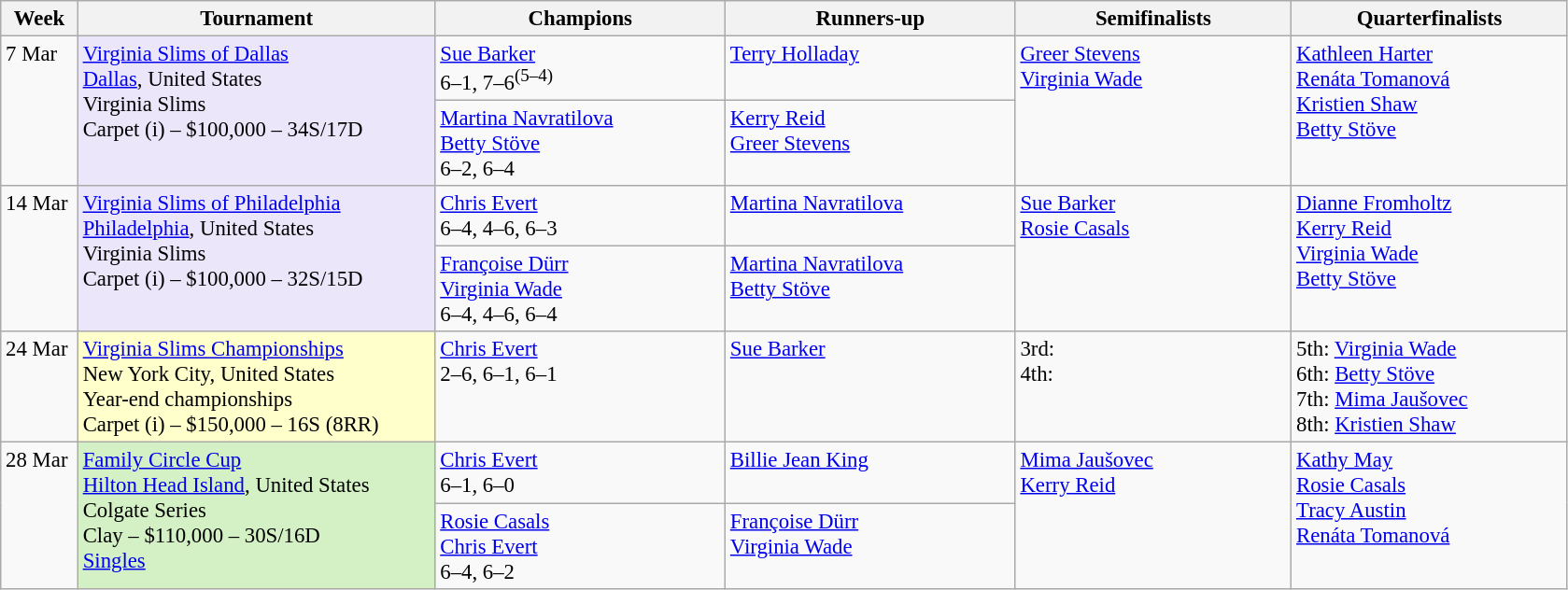<table class=wikitable style=font-size:95%>
<tr>
<th style="width:48px;">Week</th>
<th style="width:248px;">Tournament</th>
<th style="width:200px;">Champions</th>
<th style="width:200px;">Runners-up</th>
<th style="width:190px;">Semifinalists</th>
<th style="width:190px;">Quarterfinalists</th>
</tr>
<tr valign=top>
<td rowspan=2>7 Mar</td>
<td style="background:#ebe6fa;" rowspan="2"><a href='#'>Virginia Slims of Dallas</a><br> <a href='#'>Dallas</a>, United States<br>Virginia Slims<br>Carpet (i) – $100,000 – 34S/17D</td>
<td> <a href='#'>Sue Barker</a><br>6–1, 7–6<sup>(5–4)</sup></td>
<td> <a href='#'>Terry Holladay</a></td>
<td rowspan=2> <a href='#'>Greer Stevens</a><br> <a href='#'>Virginia Wade</a></td>
<td rowspan=2> <a href='#'>Kathleen Harter</a><br> <a href='#'>Renáta Tomanová</a><br> <a href='#'>Kristien Shaw</a><br> <a href='#'>Betty Stöve</a></td>
</tr>
<tr valign=top>
<td> <a href='#'>Martina Navratilova</a><br>  <a href='#'>Betty Stöve</a><br>6–2, 6–4</td>
<td> <a href='#'>Kerry Reid</a> <br>  <a href='#'>Greer Stevens</a></td>
</tr>
<tr valign=top>
<td rowspan=2>14 Mar</td>
<td style="background:#ebe6fa;" rowspan="2"><a href='#'>Virginia Slims of Philadelphia</a><br> <a href='#'>Philadelphia</a>, United States<br>Virginia Slims<br>Carpet (i) – $100,000 – 32S/15D</td>
<td> <a href='#'>Chris Evert</a><br>6–4, 4–6, 6–3</td>
<td> <a href='#'>Martina Navratilova</a></td>
<td rowspan=2> <a href='#'>Sue Barker</a><br> <a href='#'>Rosie Casals</a></td>
<td rowspan=2> <a href='#'>Dianne Fromholtz</a><br> <a href='#'>Kerry Reid</a> <br> <a href='#'>Virginia Wade</a><br> <a href='#'>Betty Stöve</a></td>
</tr>
<tr valign=top>
<td> <a href='#'>Françoise Dürr</a><br>  <a href='#'>Virginia Wade</a><br>6–4, 4–6, 6–4</td>
<td> <a href='#'>Martina Navratilova</a><br>  <a href='#'>Betty Stöve</a></td>
</tr>
<tr valign=top>
<td rowspan=1>24 Mar</td>
<td style="background:#ffc;" rowspan=1><a href='#'>Virginia Slims Championships</a><br> New York City, United States<br>Year-end championships<br>Carpet (i) – $150,000 – 16S (8RR)</td>
<td> <a href='#'>Chris Evert</a> <br>2–6, 6–1, 6–1</td>
<td> <a href='#'>Sue Barker</a></td>
<td rowspan=1>3rd:  <br>4th: </td>
<td rowspan=1>5th:  <a href='#'>Virginia Wade</a> <br>6th:  <a href='#'>Betty Stöve</a><br>7th:  <a href='#'>Mima Jaušovec</a><br>8th:  <a href='#'>Kristien Shaw</a></td>
</tr>
<tr valign=top>
<td rowspan=2>28 Mar</td>
<td style="background:#D4F1C5;" rowspan="2"><a href='#'>Family Circle Cup</a><br> <a href='#'>Hilton Head Island</a>, United States<br>Colgate Series<br>Clay – $110,000 – 30S/16D<br><a href='#'>Singles</a></td>
<td> <a href='#'>Chris Evert</a><br>6–1, 6–0</td>
<td> <a href='#'>Billie Jean King</a></td>
<td rowspan=2> <a href='#'>Mima Jaušovec</a><br> <a href='#'>Kerry Reid</a></td>
<td rowspan=2> <a href='#'>Kathy May</a><br> <a href='#'>Rosie Casals</a><br> <a href='#'>Tracy Austin</a><br> <a href='#'>Renáta Tomanová</a></td>
</tr>
<tr valign=top>
<td> <a href='#'>Rosie Casals</a> <br>  <a href='#'>Chris Evert</a><br>6–4, 6–2</td>
<td> <a href='#'>Françoise Dürr</a><br>  <a href='#'>Virginia Wade</a></td>
</tr>
</table>
